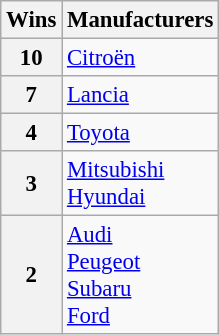<table class="wikitable" style="font-size: 95%;">
<tr>
<th>Wins</th>
<th>Manufacturers</th>
</tr>
<tr>
<th rowspan="1">10</th>
<td> <a href='#'>Citroën</a></td>
</tr>
<tr>
<th rowspan="1">7</th>
<td> <a href='#'>Lancia</a></td>
</tr>
<tr>
<th rowspan="1">4</th>
<td> <a href='#'>Toyota</a></td>
</tr>
<tr>
<th rowspan="1">3</th>
<td> <a href='#'>Mitsubishi</a><br> <a href='#'>Hyundai</a></td>
</tr>
<tr>
<th rowspan="1">2</th>
<td> <a href='#'>Audi</a><br> <a href='#'>Peugeot</a><br> <a href='#'>Subaru</a><br> <a href='#'>Ford</a></td>
</tr>
</table>
